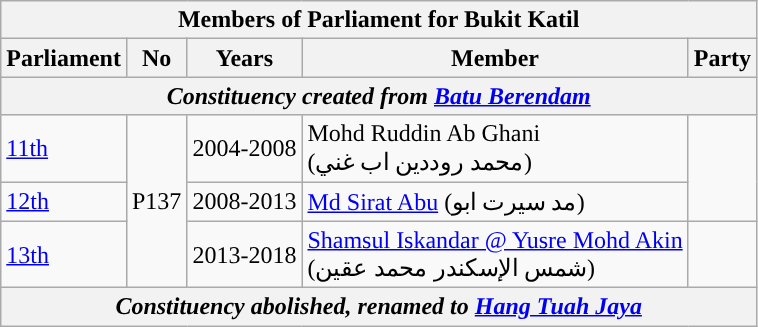<table class=wikitable>
<tr>
<th colspan="5">Members of Parliament for Bukit Katil</th>
</tr>
<tr>
<th>Parliament</th>
<th>No</th>
<th>Years</th>
<th>Member</th>
<th>Party</th>
</tr>
<tr>
<th colspan="5" align="center"><em>Constituency created from <a href='#'>Batu Berendam</a></em></th>
</tr>
<tr>
<td><a href='#'>11th</a></td>
<td rowspan="3">P137</td>
<td>2004-2008</td>
<td>Mohd Ruddin Ab Ghani  <br>(محمد روددين اب غني)</td>
<td rowspan="2"></td>
</tr>
<tr>
<td><a href='#'>12th</a></td>
<td>2008-2013</td>
<td><a href='#'>Md Sirat Abu</a> (مد سيرت ابو)</td>
</tr>
<tr>
<td><a href='#'>13th</a></td>
<td>2013-2018</td>
<td><a href='#'>Shamsul Iskandar @ Yusre Mohd Akin</a>  <br>(شمس الإسكندر محمد عقين)</td>
<td></td>
</tr>
<tr>
<th colspan="5" align="center"><em>Constituency abolished, renamed to <a href='#'>Hang Tuah Jaya</a></em></th>
</tr>
</table>
